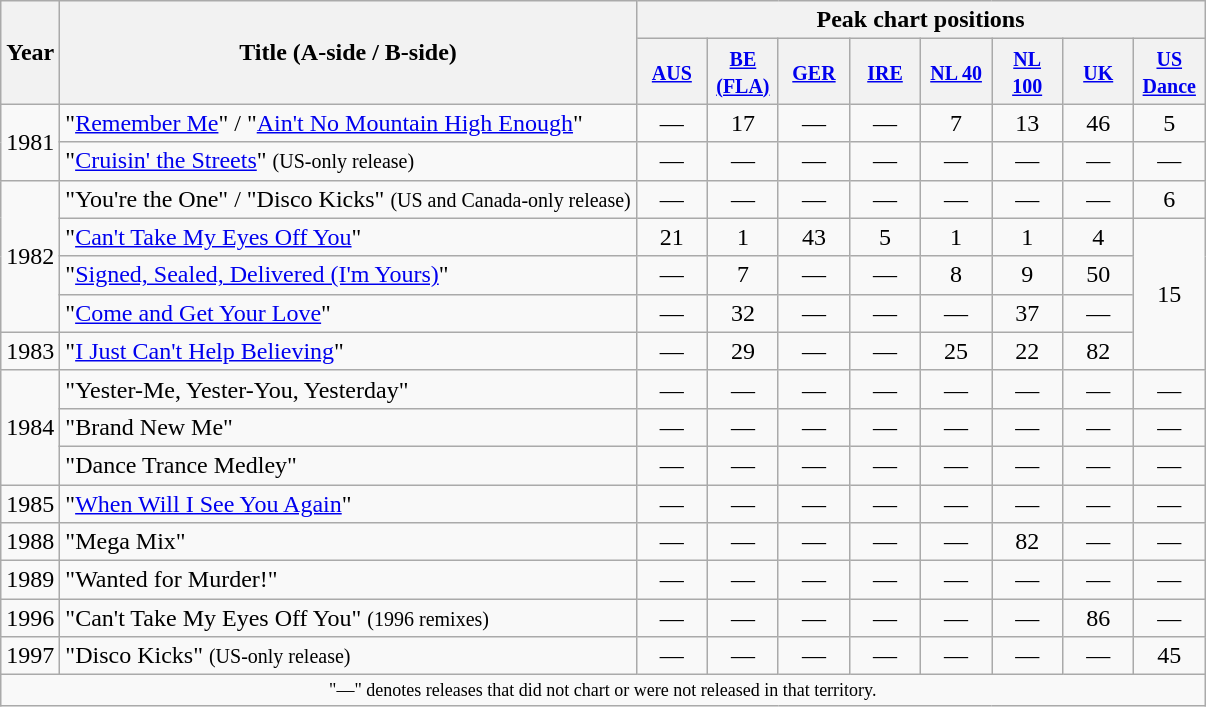<table class="wikitable">
<tr>
<th scope="col" rowspan="2">Year</th>
<th scope="col" rowspan="2">Title (A-side / B-side)</th>
<th scope="col" colspan="8">Peak chart positions</th>
</tr>
<tr>
<th style="width:40px;"><small><a href='#'>AUS</a></small><br></th>
<th style="width:40px;"><small><a href='#'>BE (FLA)</a></small><br></th>
<th style="width:40px;"><small><a href='#'>GER</a></small><br></th>
<th style="width:40px;"><small><a href='#'>IRE</a></small><br></th>
<th style="width:40px;"><small><a href='#'>NL 40</a></small><br></th>
<th style="width:40px;"><small><a href='#'>NL 100</a></small><br></th>
<th style="width:40px;"><small><a href='#'>UK</a></small><br></th>
<th style="width:40px;"><small><a href='#'>US Dance</a></small><br></th>
</tr>
<tr>
<td rowspan="2">1981</td>
<td>"<a href='#'>Remember Me</a>" / "<a href='#'>Ain't No Mountain High Enough</a>"</td>
<td style="text-align:center;">—</td>
<td style="text-align:center;">17</td>
<td style="text-align:center;">—</td>
<td style="text-align:center;">—</td>
<td style="text-align:center;">7</td>
<td style="text-align:center;">13</td>
<td style="text-align:center;">46</td>
<td style="text-align:center;">5</td>
</tr>
<tr>
<td>"<a href='#'>Cruisin' the Streets</a>" <small>(US-only release)</small></td>
<td style="text-align:center;">—</td>
<td style="text-align:center;">—</td>
<td style="text-align:center;">—</td>
<td style="text-align:center;">—</td>
<td style="text-align:center;">—</td>
<td style="text-align:center;">—</td>
<td style="text-align:center;">—</td>
<td style="text-align:center;">—</td>
</tr>
<tr>
<td rowspan="4">1982</td>
<td>"You're the One" / "Disco Kicks" <small>(US and Canada-only release)</small></td>
<td style="text-align:center;">—</td>
<td style="text-align:center;">—</td>
<td style="text-align:center;">—</td>
<td style="text-align:center;">—</td>
<td style="text-align:center;">—</td>
<td style="text-align:center;">—</td>
<td style="text-align:center;">—</td>
<td style="text-align:center;">6</td>
</tr>
<tr>
<td>"<a href='#'>Can't Take My Eyes Off You</a>"</td>
<td style="text-align:center;">21</td>
<td style="text-align:center;">1</td>
<td style="text-align:center;">43</td>
<td style="text-align:center;">5</td>
<td style="text-align:center;">1</td>
<td style="text-align:center;">1</td>
<td style="text-align:center;">4</td>
<td style="text-align:center;" rowspan="4">15</td>
</tr>
<tr>
<td>"<a href='#'>Signed, Sealed, Delivered (I'm Yours)</a>"</td>
<td style="text-align:center;">—</td>
<td style="text-align:center;">7</td>
<td style="text-align:center;">—</td>
<td style="text-align:center;">—</td>
<td style="text-align:center;">8</td>
<td style="text-align:center;">9</td>
<td style="text-align:center;">50</td>
</tr>
<tr>
<td>"<a href='#'>Come and Get Your Love</a>"</td>
<td style="text-align:center;">—</td>
<td style="text-align:center;">32</td>
<td style="text-align:center;">—</td>
<td style="text-align:center;">—</td>
<td style="text-align:center;">—</td>
<td style="text-align:center;">37</td>
<td style="text-align:center;">—</td>
</tr>
<tr>
<td>1983</td>
<td>"<a href='#'>I Just Can't Help Believing</a>"</td>
<td style="text-align:center;">—</td>
<td style="text-align:center;">29</td>
<td style="text-align:center;">—</td>
<td style="text-align:center;">—</td>
<td style="text-align:center;">25</td>
<td style="text-align:center;">22</td>
<td style="text-align:center;">82</td>
</tr>
<tr>
<td rowspan="3">1984</td>
<td>"Yester-Me, Yester-You, Yesterday"</td>
<td style="text-align:center;">—</td>
<td style="text-align:center;">—</td>
<td style="text-align:center;">—</td>
<td style="text-align:center;">—</td>
<td style="text-align:center;">—</td>
<td style="text-align:center;">—</td>
<td style="text-align:center;">—</td>
<td style="text-align:center;">—</td>
</tr>
<tr>
<td>"Brand New Me"</td>
<td style="text-align:center;">—</td>
<td style="text-align:center;">—</td>
<td style="text-align:center;">—</td>
<td style="text-align:center;">—</td>
<td style="text-align:center;">—</td>
<td style="text-align:center;">—</td>
<td style="text-align:center;">—</td>
<td style="text-align:center;">—</td>
</tr>
<tr>
<td>"Dance Trance Medley"</td>
<td style="text-align:center;">—</td>
<td style="text-align:center;">—</td>
<td style="text-align:center;">—</td>
<td style="text-align:center;">—</td>
<td style="text-align:center;">—</td>
<td style="text-align:center;">—</td>
<td style="text-align:center;">—</td>
<td style="text-align:center;">—</td>
</tr>
<tr>
<td>1985</td>
<td>"<a href='#'>When Will I See You Again</a>"</td>
<td style="text-align:center;">—</td>
<td style="text-align:center;">—</td>
<td style="text-align:center;">—</td>
<td style="text-align:center;">—</td>
<td style="text-align:center;">—</td>
<td style="text-align:center;">—</td>
<td style="text-align:center;">—</td>
<td style="text-align:center;">—</td>
</tr>
<tr>
<td>1988</td>
<td>"Mega Mix"</td>
<td style="text-align:center;">—</td>
<td style="text-align:center;">—</td>
<td style="text-align:center;">—</td>
<td style="text-align:center;">—</td>
<td style="text-align:center;">—</td>
<td style="text-align:center;">82</td>
<td style="text-align:center;">—</td>
<td style="text-align:center;">—</td>
</tr>
<tr>
<td>1989</td>
<td>"Wanted for Murder!"</td>
<td style="text-align:center;">—</td>
<td style="text-align:center;">—</td>
<td style="text-align:center;">—</td>
<td style="text-align:center;">—</td>
<td style="text-align:center;">—</td>
<td style="text-align:center;">—</td>
<td style="text-align:center;">—</td>
<td style="text-align:center;">—</td>
</tr>
<tr>
<td>1996</td>
<td>"Can't Take My Eyes Off You" <small>(1996 remixes)</small></td>
<td style="text-align:center;">—</td>
<td style="text-align:center;">—</td>
<td style="text-align:center;">—</td>
<td style="text-align:center;">—</td>
<td style="text-align:center;">—</td>
<td style="text-align:center;">—</td>
<td style="text-align:center;">86</td>
<td style="text-align:center;">—</td>
</tr>
<tr>
<td>1997</td>
<td>"Disco Kicks" <small>(US-only release)</small></td>
<td style="text-align:center;">—</td>
<td style="text-align:center;">—</td>
<td style="text-align:center;">—</td>
<td style="text-align:center;">—</td>
<td style="text-align:center;">—</td>
<td style="text-align:center;">—</td>
<td style="text-align:center;">—</td>
<td style="text-align:center;">45</td>
</tr>
<tr>
<td colspan="10" style="text-align:center; font-size:9pt;">"—" denotes releases that did not chart or were not released in that territory.</td>
</tr>
</table>
